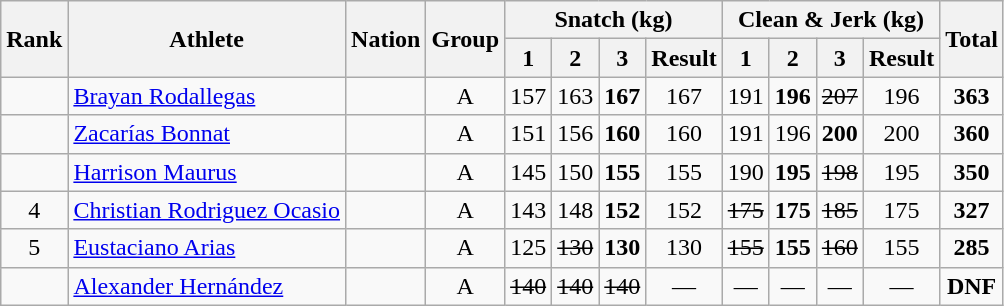<table class="wikitable sortable" style="text-align:center;">
<tr>
<th rowspan=2>Rank</th>
<th rowspan=2>Athlete</th>
<th rowspan=2>Nation</th>
<th rowspan=2>Group</th>
<th colspan=4>Snatch (kg)</th>
<th colspan=4>Clean & Jerk (kg)</th>
<th rowspan=2>Total</th>
</tr>
<tr>
<th>1</th>
<th>2</th>
<th>3</th>
<th>Result</th>
<th>1</th>
<th>2</th>
<th>3</th>
<th>Result</th>
</tr>
<tr>
<td></td>
<td align=left><a href='#'>Brayan Rodallegas</a></td>
<td align=left></td>
<td>A</td>
<td>157</td>
<td>163</td>
<td><strong>167</strong></td>
<td>167</td>
<td>191</td>
<td><strong>196</strong></td>
<td><s>207</s></td>
<td>196</td>
<td><strong>363</strong></td>
</tr>
<tr>
<td></td>
<td align=left><a href='#'>Zacarías Bonnat</a></td>
<td align=left></td>
<td>A</td>
<td>151</td>
<td>156</td>
<td><strong>160</strong></td>
<td>160</td>
<td>191</td>
<td>196</td>
<td><strong>200</strong></td>
<td>200</td>
<td><strong>360</strong></td>
</tr>
<tr>
<td></td>
<td align=left><a href='#'>Harrison Maurus</a></td>
<td align=left></td>
<td>A</td>
<td>145</td>
<td>150</td>
<td><strong>155</strong></td>
<td>155</td>
<td>190</td>
<td><strong>195</strong></td>
<td><s>198</s></td>
<td>195</td>
<td><strong>350</strong></td>
</tr>
<tr>
<td>4</td>
<td align=left><a href='#'>Christian Rodriguez Ocasio</a></td>
<td align=left></td>
<td>A</td>
<td>143</td>
<td>148</td>
<td><strong>152</strong></td>
<td>152</td>
<td><s>175</s></td>
<td><strong>175</strong></td>
<td><s>185</s></td>
<td>175</td>
<td><strong>327</strong></td>
</tr>
<tr>
<td>5</td>
<td align=left><a href='#'>Eustaciano Arias</a></td>
<td align=left></td>
<td>A</td>
<td>125</td>
<td><s>130</s></td>
<td><strong>130</strong></td>
<td>130</td>
<td><s>155</s></td>
<td><strong>155</strong></td>
<td><s>160</s></td>
<td>155</td>
<td><strong>285</strong></td>
</tr>
<tr>
<td></td>
<td align=left><a href='#'>Alexander Hernández</a></td>
<td align=left></td>
<td>A</td>
<td><s>140</s></td>
<td><s>140</s></td>
<td><s>140</s></td>
<td>—</td>
<td>—</td>
<td>—</td>
<td>—</td>
<td>—</td>
<td><strong>DNF</strong></td>
</tr>
</table>
